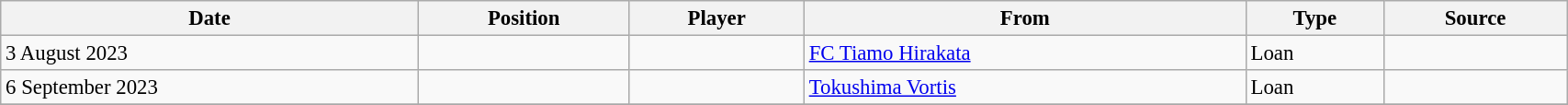<table class="wikitable sortable" style="width:90%; text-align:center; font-size:95%; text-align:left;">
<tr>
<th>Date</th>
<th>Position</th>
<th>Player</th>
<th>From</th>
<th>Type</th>
<th>Source</th>
</tr>
<tr>
<td>3 August 2023</td>
<td></td>
<td></td>
<td> <a href='#'>FC Tiamo Hirakata</a></td>
<td>Loan</td>
<td></td>
</tr>
<tr>
<td>6 September 2023</td>
<td></td>
<td></td>
<td> <a href='#'>Tokushima Vortis</a></td>
<td>Loan</td>
<td></td>
</tr>
<tr>
</tr>
</table>
